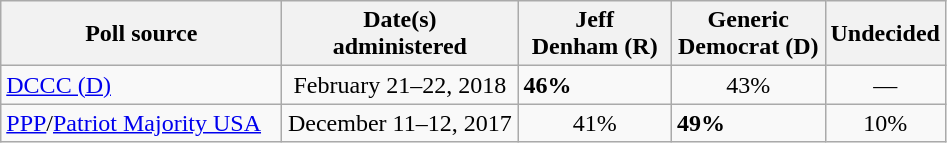<table class="wikitable">
<tr>
<th style="width:180px;">Poll source</th>
<th style="width:150px;">Date(s)<br>administered</th>
<th style="width:95px;">Jeff<br>Denham (R)</th>
<th style="width:95px;">Generic<br>Democrat (D)</th>
<th>Undecided</th>
</tr>
<tr>
<td><a href='#'>DCCC (D)</a></td>
<td align=center>February 21–22, 2018</td>
<td><strong>46%</strong></td>
<td align=center>43%</td>
<td align=center>—</td>
</tr>
<tr>
<td><a href='#'>PPP</a>/<a href='#'>Patriot Majority USA</a></td>
<td align=center>December 11–12, 2017</td>
<td align=center>41%</td>
<td><strong>49%</strong></td>
<td align=center>10%</td>
</tr>
</table>
